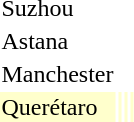<table>
<tr>
<td rowspan=2>Suzhou</td>
<td rowspan=2></td>
<td rowspan=2></td>
<td></td>
</tr>
<tr>
<td></td>
</tr>
<tr>
<td rowspan=2>Astana</td>
<td rowspan=2></td>
<td rowspan=2></td>
<td></td>
</tr>
<tr>
<td></td>
</tr>
<tr>
<td rowspan=2>Manchester</td>
<td rowspan=2></td>
<td rowspan=2></td>
<td></td>
</tr>
<tr>
<td></td>
</tr>
<tr bgcolor=ffffcc>
<td>Querétaro</td>
<td></td>
<td></td>
<td></td>
</tr>
</table>
